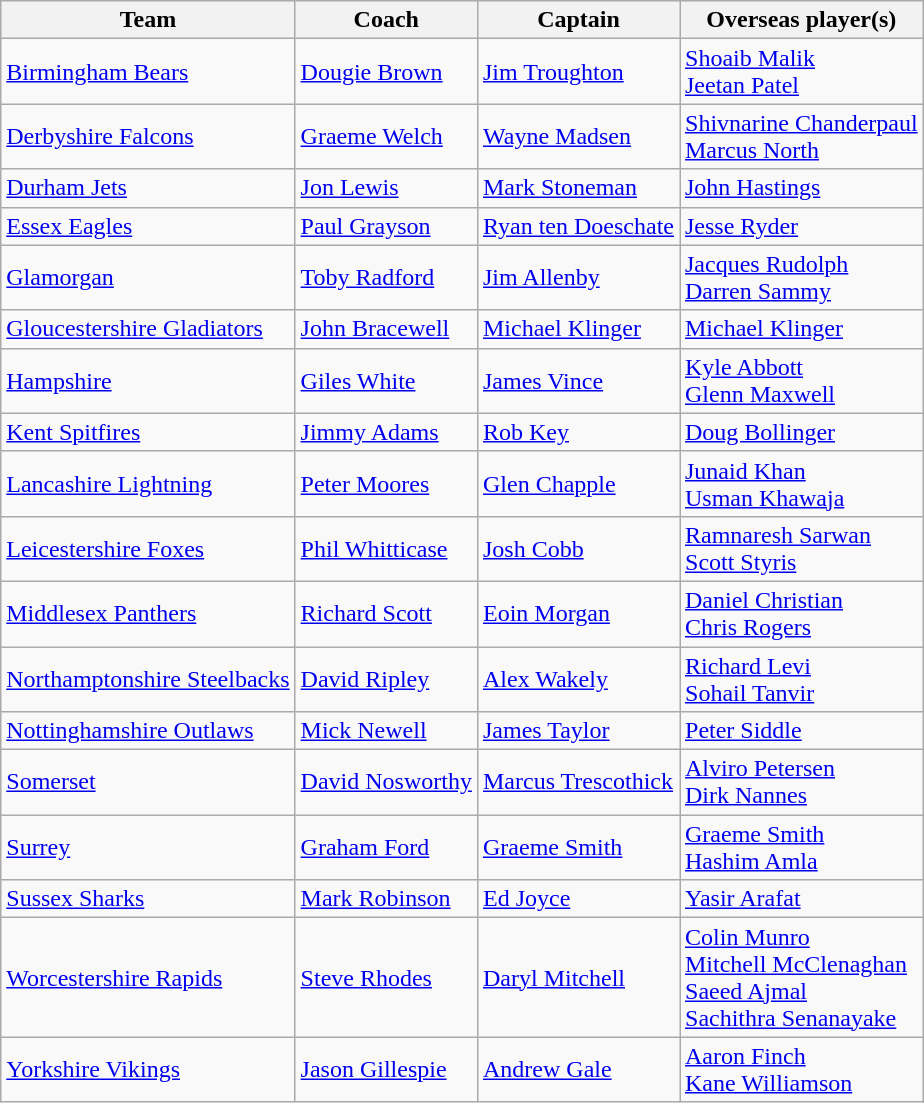<table class="wikitable sortable">
<tr>
<th>Team</th>
<th>Coach</th>
<th>Captain</th>
<th>Overseas player(s)</th>
</tr>
<tr>
<td><a href='#'>Birmingham Bears</a></td>
<td> <a href='#'>Dougie Brown</a></td>
<td> <a href='#'>Jim Troughton</a></td>
<td> <a href='#'>Shoaib Malik</a><br> <a href='#'>Jeetan Patel</a></td>
</tr>
<tr>
<td><a href='#'>Derbyshire Falcons</a></td>
<td> <a href='#'>Graeme Welch</a></td>
<td> <a href='#'>Wayne Madsen</a></td>
<td> <a href='#'>Shivnarine Chanderpaul</a><br> <a href='#'>Marcus North</a></td>
</tr>
<tr>
<td><a href='#'>Durham Jets</a></td>
<td> <a href='#'>Jon Lewis</a></td>
<td> <a href='#'>Mark Stoneman</a></td>
<td> <a href='#'>John Hastings</a></td>
</tr>
<tr>
<td><a href='#'>Essex Eagles</a></td>
<td> <a href='#'>Paul Grayson</a></td>
<td> <a href='#'>Ryan ten Doeschate</a></td>
<td> <a href='#'>Jesse Ryder</a></td>
</tr>
<tr>
<td><a href='#'>Glamorgan</a></td>
<td> <a href='#'>Toby Radford</a></td>
<td> <a href='#'>Jim Allenby</a></td>
<td> <a href='#'>Jacques Rudolph</a><br> <a href='#'>Darren Sammy</a></td>
</tr>
<tr>
<td><a href='#'>Gloucestershire Gladiators</a></td>
<td> <a href='#'>John Bracewell</a></td>
<td> <a href='#'>Michael Klinger</a></td>
<td> <a href='#'>Michael Klinger</a></td>
</tr>
<tr>
<td><a href='#'>Hampshire</a></td>
<td> <a href='#'>Giles White</a></td>
<td> <a href='#'>James Vince</a></td>
<td> <a href='#'>Kyle Abbott</a><br> <a href='#'>Glenn Maxwell</a></td>
</tr>
<tr>
<td><a href='#'>Kent Spitfires</a></td>
<td> <a href='#'>Jimmy Adams</a></td>
<td> <a href='#'>Rob Key</a></td>
<td> <a href='#'>Doug Bollinger</a></td>
</tr>
<tr>
<td><a href='#'>Lancashire Lightning</a></td>
<td> <a href='#'>Peter Moores</a></td>
<td> <a href='#'>Glen Chapple</a></td>
<td> <a href='#'>Junaid Khan</a><br> <a href='#'>Usman Khawaja</a></td>
</tr>
<tr>
<td><a href='#'>Leicestershire Foxes</a></td>
<td> <a href='#'>Phil Whitticase</a></td>
<td> <a href='#'>Josh Cobb</a></td>
<td> <a href='#'>Ramnaresh Sarwan</a><br> <a href='#'>Scott Styris</a></td>
</tr>
<tr>
<td><a href='#'>Middlesex Panthers</a></td>
<td> <a href='#'>Richard Scott</a></td>
<td> <a href='#'>Eoin Morgan</a></td>
<td> <a href='#'>Daniel Christian</a><br> <a href='#'>Chris Rogers</a></td>
</tr>
<tr>
<td><a href='#'>Northamptonshire Steelbacks</a></td>
<td> <a href='#'>David Ripley</a></td>
<td> <a href='#'>Alex Wakely</a></td>
<td> <a href='#'>Richard Levi</a><br> <a href='#'>Sohail Tanvir</a></td>
</tr>
<tr>
<td><a href='#'>Nottinghamshire Outlaws</a></td>
<td> <a href='#'>Mick Newell</a></td>
<td> <a href='#'>James Taylor</a></td>
<td> <a href='#'>Peter Siddle</a></td>
</tr>
<tr>
<td><a href='#'>Somerset</a></td>
<td> <a href='#'>David Nosworthy</a></td>
<td> <a href='#'>Marcus Trescothick</a></td>
<td> <a href='#'>Alviro Petersen</a><br> <a href='#'>Dirk Nannes</a></td>
</tr>
<tr>
<td><a href='#'>Surrey</a></td>
<td> <a href='#'>Graham Ford</a></td>
<td> <a href='#'>Graeme Smith</a></td>
<td> <a href='#'>Graeme Smith</a><br> <a href='#'>Hashim Amla</a></td>
</tr>
<tr>
<td><a href='#'>Sussex Sharks</a></td>
<td> <a href='#'>Mark Robinson</a></td>
<td> <a href='#'>Ed Joyce</a></td>
<td> <a href='#'>Yasir Arafat</a></td>
</tr>
<tr>
<td><a href='#'>Worcestershire Rapids</a></td>
<td> <a href='#'>Steve Rhodes</a></td>
<td> <a href='#'>Daryl Mitchell</a></td>
<td> <a href='#'>Colin Munro</a><br> <a href='#'>Mitchell McClenaghan</a> <br>  <a href='#'>Saeed Ajmal</a><br>  <a href='#'>Sachithra Senanayake</a></td>
</tr>
<tr>
<td><a href='#'>Yorkshire Vikings</a></td>
<td> <a href='#'>Jason Gillespie</a></td>
<td> <a href='#'>Andrew Gale</a></td>
<td> <a href='#'>Aaron Finch</a><br> <a href='#'>Kane Williamson</a></td>
</tr>
</table>
